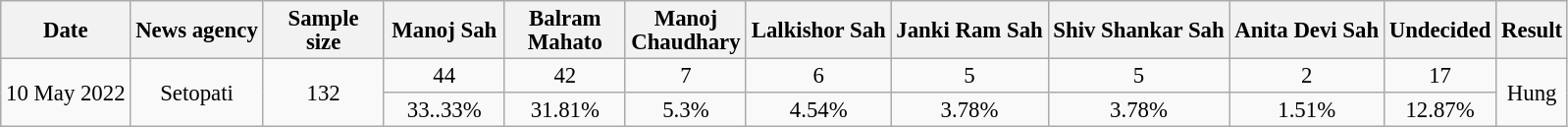<table class="wikitable sortable" style="text-align:center;font-size:95%;line-height:16px">
<tr>
<th>Date</th>
<th>News agency</th>
<th style="width:75px;">Sample size</th>
<th style="width:75px;">Manoj Sah</th>
<th style="width:75px;">Balram Mahato</th>
<th style="width:75px;">Manoj Chaudhary</th>
<th>Lalkishor Sah</th>
<th>Janki Ram Sah</th>
<th>Shiv Shankar Sah</th>
<th>Anita Devi Sah</th>
<th>Undecided</th>
<th>Result</th>
</tr>
<tr>
<td rowspan="2">10 May 2022</td>
<td rowspan="2">Setopati</td>
<td rowspan="2">132</td>
<td>44</td>
<td>42</td>
<td>7</td>
<td>6</td>
<td>5</td>
<td>5</td>
<td>2</td>
<td>17</td>
<td rowspan="2">Hung</td>
</tr>
<tr>
<td>33..33%</td>
<td>31.81%</td>
<td>5.3%</td>
<td>4.54%</td>
<td>3.78%</td>
<td>3.78%</td>
<td>1.51%</td>
<td>12.87%</td>
</tr>
</table>
